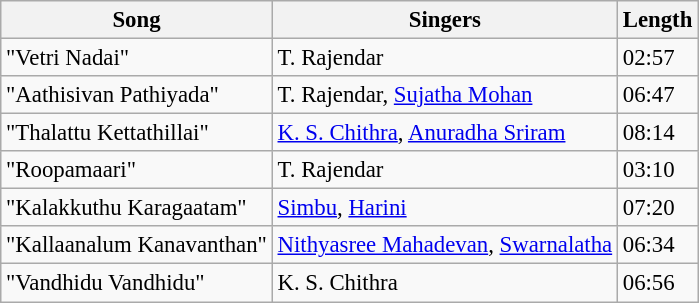<table class="wikitable" style="font-size:95%;">
<tr>
<th>Song</th>
<th>Singers</th>
<th>Length</th>
</tr>
<tr>
<td>"Vetri Nadai"</td>
<td>T. Rajendar</td>
<td>02:57</td>
</tr>
<tr>
<td>"Aathisivan Pathiyada"</td>
<td>T. Rajendar, <a href='#'>Sujatha Mohan</a></td>
<td>06:47</td>
</tr>
<tr>
<td>"Thalattu Kettathillai"</td>
<td><a href='#'>K. S. Chithra</a>, <a href='#'>Anuradha Sriram</a></td>
<td>08:14</td>
</tr>
<tr>
<td>"Roopamaari"</td>
<td>T. Rajendar</td>
<td>03:10</td>
</tr>
<tr>
<td>"Kalakkuthu Karagaatam"</td>
<td><a href='#'>Simbu</a>, <a href='#'>Harini</a></td>
<td>07:20</td>
</tr>
<tr>
<td>"Kallaanalum Kanavanthan"</td>
<td><a href='#'>Nithyasree Mahadevan</a>, <a href='#'>Swarnalatha</a></td>
<td>06:34</td>
</tr>
<tr>
<td>"Vandhidu Vandhidu"</td>
<td>K. S. Chithra</td>
<td>06:56</td>
</tr>
</table>
